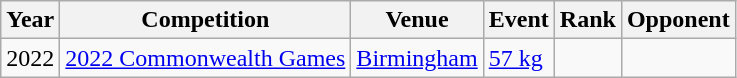<table Class="wikitable sortable">
<tr>
<th>Year</th>
<th>Competition</th>
<th>Venue</th>
<th>Event</th>
<th>Rank</th>
<th>Opponent</th>
</tr>
<tr>
<td>2022</td>
<td><a href='#'>2022 Commonwealth Games</a></td>
<td><a href='#'>Birmingham</a></td>
<td><a href='#'>57 kg</a></td>
<td></td>
<td></td>
</tr>
</table>
